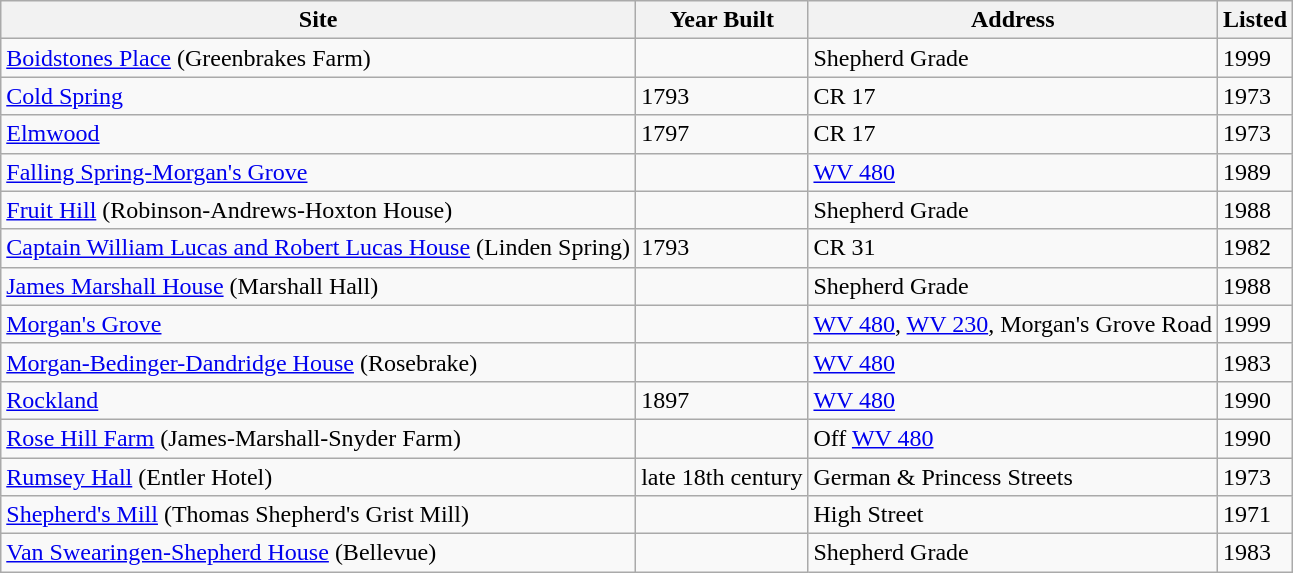<table class="wikitable">
<tr>
<th>Site</th>
<th>Year Built</th>
<th>Address</th>
<th>Listed</th>
</tr>
<tr>
<td><a href='#'>Boidstones Place</a> (Greenbrakes Farm)</td>
<td></td>
<td>Shepherd Grade</td>
<td>1999</td>
</tr>
<tr>
<td><a href='#'>Cold Spring</a></td>
<td>1793</td>
<td>CR 17</td>
<td>1973</td>
</tr>
<tr>
<td><a href='#'>Elmwood</a></td>
<td>1797</td>
<td>CR 17</td>
<td>1973</td>
</tr>
<tr>
<td><a href='#'>Falling Spring-Morgan's Grove</a></td>
<td></td>
<td><a href='#'>WV 480</a></td>
<td>1989</td>
</tr>
<tr>
<td><a href='#'>Fruit Hill</a> (Robinson-Andrews-Hoxton House)</td>
<td></td>
<td>Shepherd Grade</td>
<td>1988</td>
</tr>
<tr>
<td><a href='#'>Captain William Lucas and Robert Lucas House</a> (Linden Spring)</td>
<td>1793</td>
<td>CR 31</td>
<td>1982</td>
</tr>
<tr>
<td><a href='#'>James Marshall House</a> (Marshall Hall)</td>
<td></td>
<td>Shepherd Grade</td>
<td>1988</td>
</tr>
<tr>
<td><a href='#'>Morgan's Grove</a></td>
<td></td>
<td><a href='#'>WV 480</a>, <a href='#'>WV 230</a>, Morgan's Grove Road</td>
<td>1999</td>
</tr>
<tr>
<td><a href='#'>Morgan-Bedinger-Dandridge House</a> (Rosebrake)</td>
<td></td>
<td><a href='#'>WV 480</a></td>
<td>1983</td>
</tr>
<tr>
<td><a href='#'>Rockland</a></td>
<td>1897</td>
<td><a href='#'>WV 480</a></td>
<td>1990</td>
</tr>
<tr>
<td><a href='#'>Rose Hill Farm</a> (James-Marshall-Snyder Farm)</td>
<td></td>
<td>Off <a href='#'>WV 480</a></td>
<td>1990</td>
</tr>
<tr>
<td><a href='#'>Rumsey Hall</a> (Entler Hotel)</td>
<td>late 18th century</td>
<td>German & Princess Streets</td>
<td>1973</td>
</tr>
<tr>
<td><a href='#'>Shepherd's Mill</a> (Thomas Shepherd's Grist Mill)</td>
<td></td>
<td>High Street</td>
<td>1971</td>
</tr>
<tr>
<td><a href='#'>Van Swearingen-Shepherd House</a> (Bellevue)</td>
<td></td>
<td>Shepherd Grade</td>
<td>1983</td>
</tr>
</table>
